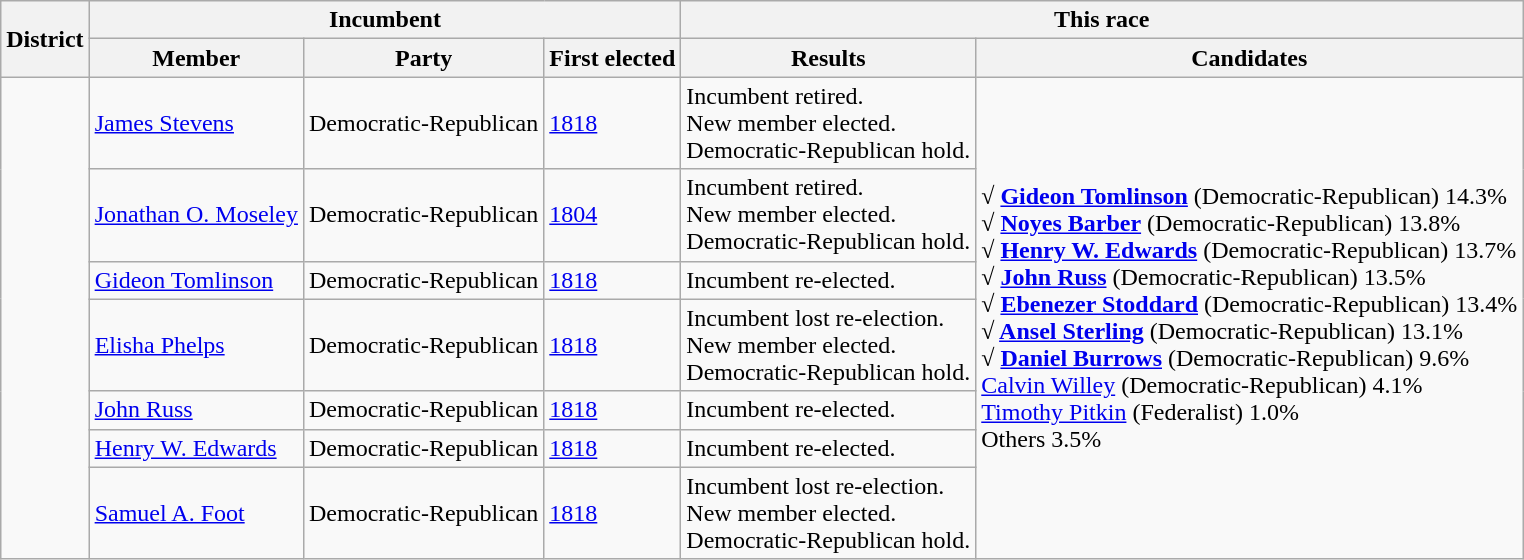<table class=wikitable>
<tr>
<th rowspan=2>District</th>
<th colspan=3>Incumbent</th>
<th colspan=2>This race</th>
</tr>
<tr>
<th>Member</th>
<th>Party</th>
<th>First elected</th>
<th>Results</th>
<th>Candidates</th>
</tr>
<tr>
<td rowspan=7><br></td>
<td><a href='#'>James Stevens</a></td>
<td>Democratic-Republican</td>
<td><a href='#'>1818</a></td>
<td>Incumbent retired.<br>New member elected.<br>Democratic-Republican hold.</td>
<td rowspan=7 nowrap><strong>√ <a href='#'>Gideon Tomlinson</a></strong> (Democratic-Republican) 14.3%<br><strong>√ <a href='#'>Noyes Barber</a></strong> (Democratic-Republican) 13.8%<br><strong>√ <a href='#'>Henry W. Edwards</a></strong> (Democratic-Republican) 13.7%<br><strong>√ <a href='#'>John Russ</a></strong> (Democratic-Republican) 13.5%<br><strong>√ <a href='#'>Ebenezer Stoddard</a></strong> (Democratic-Republican) 13.4%<br><strong>√ <a href='#'>Ansel Sterling</a></strong> (Democratic-Republican) 13.1%<br><strong>√ <a href='#'>Daniel Burrows</a></strong> (Democratic-Republican) 9.6%<br><a href='#'>Calvin Willey</a> (Democratic-Republican) 4.1%<br><a href='#'>Timothy Pitkin</a> (Federalist) 1.0%<br>Others 3.5%</td>
</tr>
<tr>
<td><a href='#'>Jonathan O. Moseley</a></td>
<td>Democratic-Republican</td>
<td><a href='#'>1804</a></td>
<td>Incumbent retired.<br>New member elected.<br>Democratic-Republican hold.</td>
</tr>
<tr>
<td><a href='#'>Gideon Tomlinson</a></td>
<td>Democratic-Republican</td>
<td><a href='#'>1818</a></td>
<td>Incumbent re-elected.</td>
</tr>
<tr>
<td><a href='#'>Elisha Phelps</a></td>
<td>Democratic-Republican</td>
<td><a href='#'>1818</a></td>
<td>Incumbent lost re-election.<br>New member elected.<br>Democratic-Republican hold.</td>
</tr>
<tr>
<td><a href='#'>John Russ</a></td>
<td>Democratic-Republican</td>
<td><a href='#'>1818</a></td>
<td>Incumbent re-elected.</td>
</tr>
<tr>
<td><a href='#'>Henry W. Edwards</a></td>
<td>Democratic-Republican</td>
<td><a href='#'>1818</a></td>
<td>Incumbent re-elected.</td>
</tr>
<tr>
<td><a href='#'>Samuel A. Foot</a></td>
<td>Democratic-Republican</td>
<td><a href='#'>1818</a></td>
<td>Incumbent lost re-election.<br>New member elected.<br>Democratic-Republican hold.</td>
</tr>
</table>
